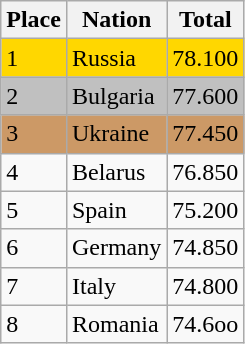<table class="wikitable">
<tr>
<th>Place</th>
<th>Nation</th>
<th>Total</th>
</tr>
<tr bgcolor="gold">
<td>1</td>
<td> Russia</td>
<td>78.100</td>
</tr>
<tr bgcolor="silver">
<td>2</td>
<td> Bulgaria</td>
<td>77.600</td>
</tr>
<tr bgcolor="cc9966">
<td>3</td>
<td> Ukraine</td>
<td>77.450</td>
</tr>
<tr>
<td>4</td>
<td> Belarus</td>
<td>76.850</td>
</tr>
<tr>
<td>5</td>
<td> Spain</td>
<td>75.200</td>
</tr>
<tr>
<td>6</td>
<td> Germany</td>
<td>74.850</td>
</tr>
<tr>
<td>7</td>
<td> Italy</td>
<td>74.800</td>
</tr>
<tr>
<td>8</td>
<td> Romania</td>
<td>74.6oo</td>
</tr>
</table>
